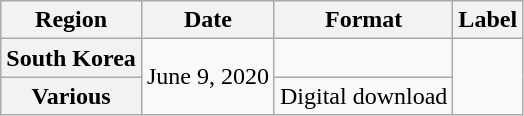<table class="wikitable plainrowheaders">
<tr>
<th>Region</th>
<th>Date</th>
<th>Format</th>
<th>Label</th>
</tr>
<tr>
<th scope="row">South Korea</th>
<td rowspan="2">June 9, 2020</td>
<td></td>
<td rowspan="2"></td>
</tr>
<tr>
<th scope="row">Various</th>
<td>Digital download</td>
</tr>
</table>
